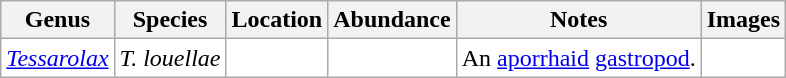<table class="wikitable" style="background:white">
<tr>
<th>Genus</th>
<th>Species</th>
<th>Location</th>
<th>Abundance</th>
<th>Notes</th>
<th>Images</th>
</tr>
<tr>
<td><em><a href='#'>Tessarolax</a></em></td>
<td><em>T. louellae</em></td>
<td></td>
<td></td>
<td>An <a href='#'>aporrhaid</a> <a href='#'>gastropod</a>.</td>
<td></td>
</tr>
</table>
